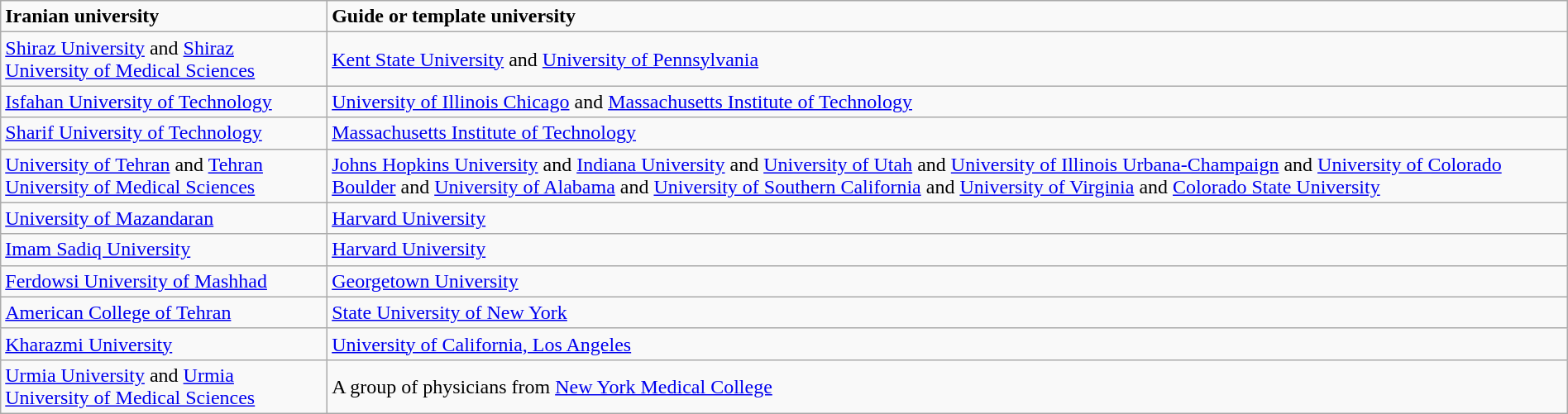<table class="wikitable" style="margin:1em auto;">
<tr>
<td><strong>Iranian university</strong></td>
<td><strong>Guide or template university</strong></td>
</tr>
<tr>
<td><a href='#'>Shiraz University</a> and <a href='#'>Shiraz University of Medical Sciences</a></td>
<td><a href='#'>Kent State University</a> and <a href='#'>University of Pennsylvania</a></td>
</tr>
<tr>
<td><a href='#'>Isfahan University of Technology</a></td>
<td><a href='#'>University of Illinois Chicago</a> and <a href='#'>Massachusetts Institute of Technology</a></td>
</tr>
<tr>
<td><a href='#'>Sharif University of Technology</a></td>
<td><a href='#'>Massachusetts Institute of Technology</a></td>
</tr>
<tr>
<td><a href='#'>University of Tehran</a> and <a href='#'>Tehran University of Medical Sciences</a></td>
<td><a href='#'>Johns Hopkins University</a> and <a href='#'>Indiana University</a> and <a href='#'>University of Utah</a> and <a href='#'>University of Illinois Urbana-Champaign</a> and <a href='#'>University of Colorado Boulder</a> and <a href='#'>University of Alabama</a> and <a href='#'>University of Southern California</a> and <a href='#'>University of Virginia</a> and <a href='#'>Colorado State University</a></td>
</tr>
<tr>
<td><a href='#'>University of Mazandaran</a></td>
<td><a href='#'>Harvard University</a></td>
</tr>
<tr>
<td><a href='#'>Imam Sadiq University</a></td>
<td><a href='#'>Harvard University</a></td>
</tr>
<tr>
<td><a href='#'>Ferdowsi University of Mashhad</a></td>
<td><a href='#'>Georgetown University</a></td>
</tr>
<tr>
<td><a href='#'>American College of Tehran</a></td>
<td><a href='#'>State University of New York</a></td>
</tr>
<tr>
<td><a href='#'>Kharazmi University</a></td>
<td><a href='#'>University of California, Los Angeles</a></td>
</tr>
<tr>
<td><a href='#'>Urmia University</a> and <a href='#'>Urmia University of Medical Sciences</a></td>
<td>A group of physicians from <a href='#'>New York Medical College</a></td>
</tr>
</table>
